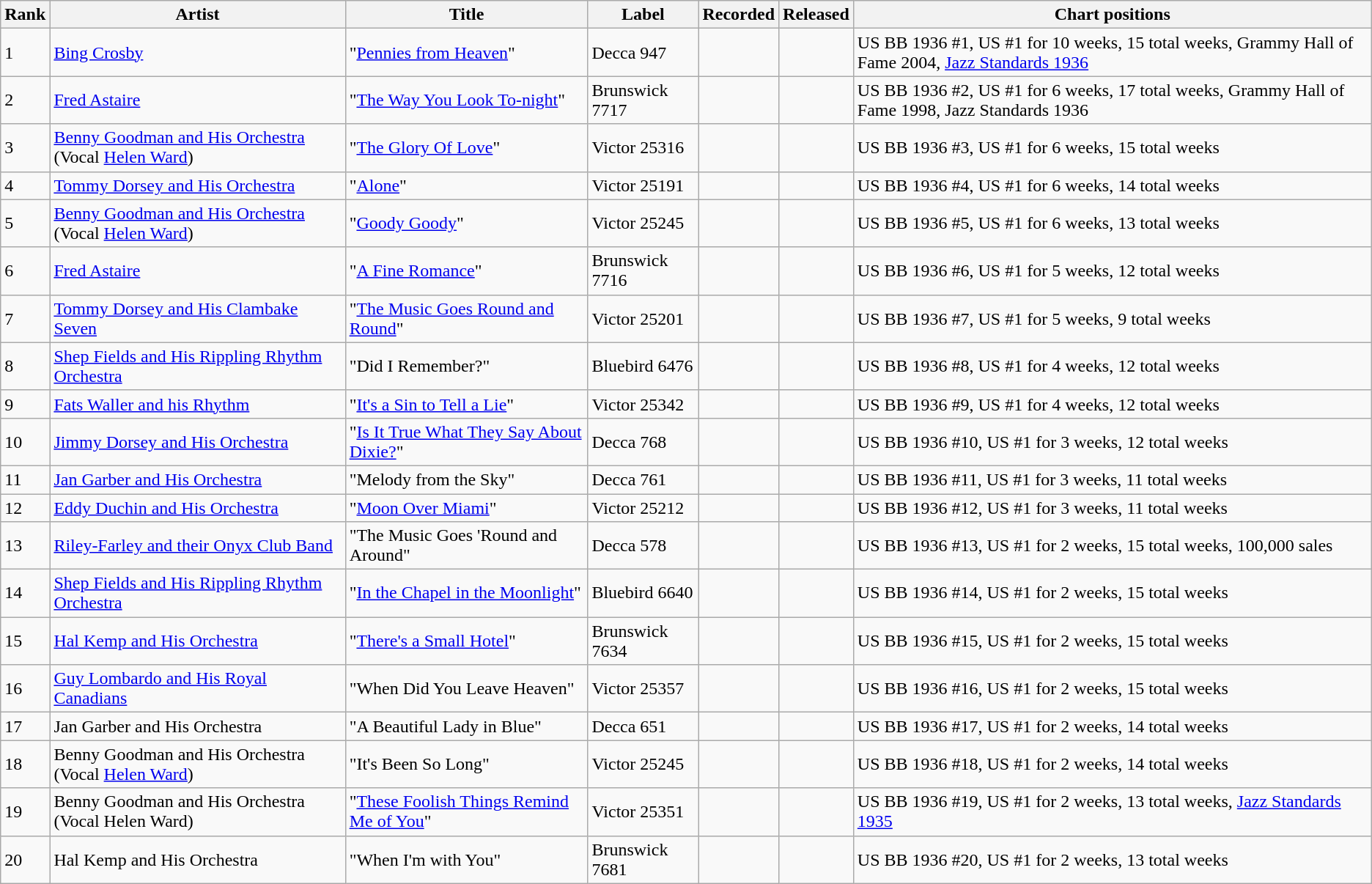<table class="wikitable">
<tr>
<th>Rank</th>
<th>Artist</th>
<th>Title</th>
<th>Label</th>
<th>Recorded</th>
<th>Released</th>
<th>Chart positions</th>
</tr>
<tr>
<td>1</td>
<td><a href='#'>Bing Crosby</a></td>
<td>"<a href='#'>Pennies from Heaven</a>"</td>
<td>Decca 947</td>
<td></td>
<td></td>
<td>US BB 1936 #1, US #1 for 10 weeks, 15 total weeks, Grammy Hall of Fame 2004, <a href='#'>Jazz Standards 1936</a></td>
</tr>
<tr>
<td>2</td>
<td><a href='#'>Fred Astaire</a></td>
<td>"<a href='#'>The Way You Look To-night</a>"</td>
<td>Brunswick 7717</td>
<td></td>
<td></td>
<td>US BB 1936 #2, US #1 for 6 weeks, 17 total weeks, Grammy Hall of Fame 1998, Jazz Standards 1936</td>
</tr>
<tr>
<td>3</td>
<td><a href='#'>Benny Goodman and His Orchestra</a> (Vocal <a href='#'>Helen Ward</a>)</td>
<td>"<a href='#'>The Glory Of Love</a>"</td>
<td>Victor 25316</td>
<td></td>
<td></td>
<td>US BB 1936 #3, US #1 for 6 weeks, 15 total weeks</td>
</tr>
<tr>
<td>4</td>
<td><a href='#'>Tommy Dorsey and His Orchestra</a></td>
<td>"<a href='#'>Alone</a>"</td>
<td>Victor 25191</td>
<td></td>
<td></td>
<td>US BB 1936 #4, US #1 for 6 weeks, 14 total weeks</td>
</tr>
<tr>
<td>5</td>
<td><a href='#'>Benny Goodman and His Orchestra</a> (Vocal <a href='#'>Helen Ward</a>)</td>
<td>"<a href='#'>Goody Goody</a>"</td>
<td>Victor 25245</td>
<td></td>
<td></td>
<td>US BB 1936 #5, US #1 for 6 weeks, 13 total weeks</td>
</tr>
<tr>
<td>6</td>
<td><a href='#'>Fred Astaire</a></td>
<td>"<a href='#'>A Fine Romance</a>"</td>
<td>Brunswick 7716</td>
<td></td>
<td></td>
<td>US BB 1936 #6, US #1 for 5 weeks, 12 total weeks</td>
</tr>
<tr>
<td>7</td>
<td><a href='#'>Tommy Dorsey and His Clambake Seven</a></td>
<td>"<a href='#'>The Music Goes Round and Round</a>"</td>
<td>Victor 25201</td>
<td></td>
<td></td>
<td>US BB 1936 #7, US #1 for 5 weeks, 9 total weeks</td>
</tr>
<tr>
<td>8</td>
<td><a href='#'>Shep Fields and His Rippling Rhythm Orchestra</a></td>
<td>"Did I Remember?"</td>
<td>Bluebird 6476</td>
<td></td>
<td></td>
<td>US BB 1936 #8, US #1 for 4 weeks, 12 total weeks</td>
</tr>
<tr>
<td>9</td>
<td><a href='#'>Fats Waller and his Rhythm</a></td>
<td>"<a href='#'>It's a Sin to Tell a Lie</a>"</td>
<td>Victor 25342</td>
<td></td>
<td></td>
<td>US BB 1936 #9, US #1 for 4 weeks, 12 total weeks</td>
</tr>
<tr>
<td>10</td>
<td><a href='#'>Jimmy Dorsey and His Orchestra</a></td>
<td>"<a href='#'>Is It True What They Say About Dixie?</a>"</td>
<td>Decca 768</td>
<td></td>
<td></td>
<td>US BB 1936 #10, US #1 for 3 weeks, 12 total weeks</td>
</tr>
<tr>
<td>11</td>
<td><a href='#'>Jan Garber and His Orchestra</a></td>
<td>"Melody from the Sky"</td>
<td>Decca 761</td>
<td></td>
<td></td>
<td>US BB 1936 #11, US #1 for 3 weeks, 11 total weeks</td>
</tr>
<tr>
<td>12</td>
<td><a href='#'>Eddy Duchin and His Orchestra</a></td>
<td>"<a href='#'>Moon Over Miami</a>"</td>
<td>Victor 25212</td>
<td></td>
<td></td>
<td>US BB 1936 #12, US #1 for 3 weeks, 11 total weeks</td>
</tr>
<tr>
<td>13</td>
<td><a href='#'>Riley-Farley and their Onyx Club Band</a></td>
<td>"The Music Goes 'Round and Around"</td>
<td>Decca 578</td>
<td></td>
<td></td>
<td>US BB 1936 #13, US #1 for 2 weeks, 15 total weeks, 100,000 sales</td>
</tr>
<tr>
<td>14</td>
<td><a href='#'>Shep Fields and His Rippling Rhythm Orchestra</a></td>
<td>"<a href='#'>In the Chapel in the Moonlight</a>"</td>
<td>Bluebird 6640</td>
<td></td>
<td></td>
<td>US BB 1936 #14, US #1 for 2 weeks, 15 total weeks</td>
</tr>
<tr>
<td>15</td>
<td><a href='#'>Hal Kemp and His Orchestra</a></td>
<td>"<a href='#'>There's a Small Hotel</a>"</td>
<td>Brunswick 7634</td>
<td></td>
<td></td>
<td>US BB 1936 #15, US #1 for 2 weeks, 15 total weeks</td>
</tr>
<tr>
<td>16</td>
<td><a href='#'>Guy Lombardo and His Royal Canadians</a></td>
<td>"When Did You Leave Heaven"</td>
<td>Victor 25357</td>
<td></td>
<td></td>
<td>US BB 1936 #16, US #1 for 2 weeks, 15 total weeks</td>
</tr>
<tr>
<td>17</td>
<td>Jan Garber and His Orchestra</td>
<td>"A Beautiful Lady in Blue"</td>
<td>Decca 651</td>
<td></td>
<td></td>
<td>US BB 1936 #17, US #1 for 2 weeks, 14 total weeks</td>
</tr>
<tr>
<td>18</td>
<td>Benny Goodman and His Orchestra (Vocal <a href='#'>Helen Ward</a>)</td>
<td>"It's Been So Long"</td>
<td>Victor 25245</td>
<td></td>
<td></td>
<td>US BB 1936 #18, US #1 for 2 weeks, 14 total weeks</td>
</tr>
<tr>
<td>19</td>
<td>Benny Goodman and His Orchestra (Vocal Helen Ward)</td>
<td>"<a href='#'>These Foolish Things Remind Me of You</a>"</td>
<td>Victor 25351</td>
<td></td>
<td></td>
<td>US BB 1936 #19, US #1 for 2 weeks, 13 total weeks, <a href='#'>Jazz Standards 1935</a></td>
</tr>
<tr>
<td>20</td>
<td>Hal Kemp and His Orchestra</td>
<td>"When I'm with You"</td>
<td>Brunswick 7681</td>
<td></td>
<td></td>
<td>US BB 1936 #20, US #1 for 2 weeks, 13 total weeks</td>
</tr>
</table>
